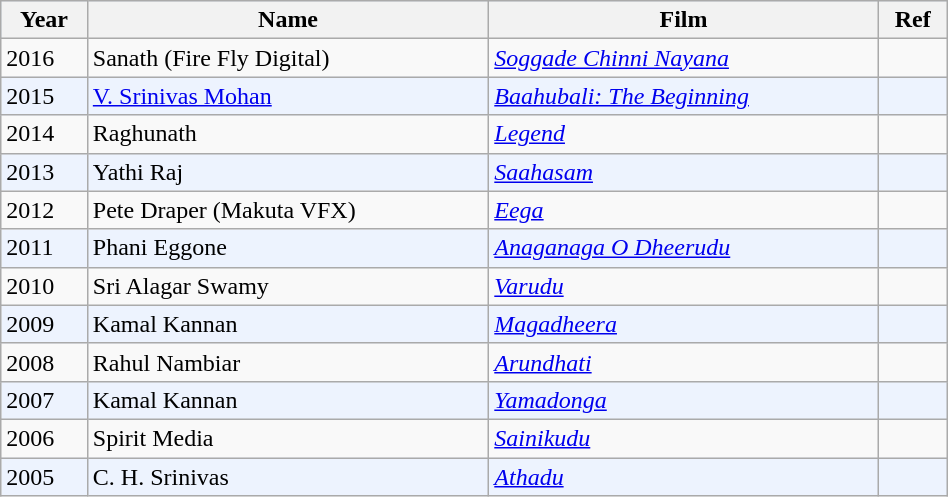<table class="wikitable sortable" border="0" width="50%">
<tr bgcolor="#d1e4fd">
<th>Year</th>
<th>Name</th>
<th>Film</th>
<th>Ref</th>
</tr>
<tr>
<td>2016</td>
<td>Sanath (Fire Fly Digital)</td>
<td><em><a href='#'>Soggade Chinni Nayana</a></em></td>
<td></td>
</tr>
<tr bgcolor=#edf3fe>
<td>2015</td>
<td><a href='#'>V. Srinivas Mohan</a></td>
<td><em><a href='#'>Baahubali: The Beginning</a></em></td>
<td></td>
</tr>
<tr>
<td>2014</td>
<td>Raghunath</td>
<td><em><a href='#'>Legend</a></em></td>
<td></td>
</tr>
<tr bgcolor=#edf3fe>
<td>2013</td>
<td>Yathi Raj</td>
<td><em><a href='#'>Saahasam</a></em></td>
<td></td>
</tr>
<tr>
<td>2012</td>
<td>Pete Draper (Makuta VFX)</td>
<td><em><a href='#'>Eega</a></em></td>
<td></td>
</tr>
<tr bgcolor=#edf3fe>
<td>2011</td>
<td>Phani Eggone</td>
<td><em><a href='#'>Anaganaga O Dheerudu</a></em></td>
<td></td>
</tr>
<tr>
<td>2010</td>
<td>Sri Alagar Swamy</td>
<td><em><a href='#'>Varudu</a></em></td>
<td></td>
</tr>
<tr bgcolor=#edf3fe>
<td>2009</td>
<td>Kamal Kannan</td>
<td><em><a href='#'>Magadheera</a></em></td>
<td></td>
</tr>
<tr>
<td>2008</td>
<td>Rahul Nambiar</td>
<td><em><a href='#'>Arundhati</a></em></td>
<td></td>
</tr>
<tr bgcolor=#edf3fe>
<td>2007</td>
<td>Kamal Kannan</td>
<td><em><a href='#'>Yamadonga</a></em></td>
<td></td>
</tr>
<tr>
<td>2006</td>
<td>Spirit Media</td>
<td><em><a href='#'>Sainikudu</a></em></td>
<td></td>
</tr>
<tr bgcolor=#edf3fe>
<td>2005</td>
<td>C. H. Srinivas</td>
<td><em><a href='#'>Athadu</a></em></td>
<td></td>
</tr>
</table>
